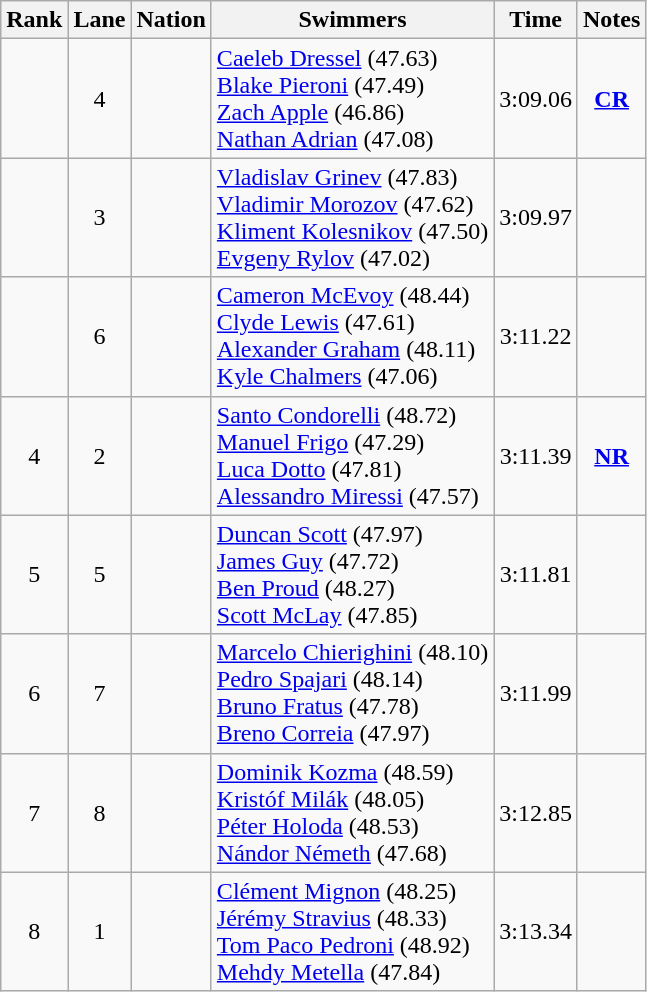<table class="wikitable sortable" style="text-align:center">
<tr>
<th>Rank</th>
<th>Lane</th>
<th>Nation</th>
<th>Swimmers</th>
<th>Time</th>
<th>Notes</th>
</tr>
<tr>
<td></td>
<td>4</td>
<td align=left></td>
<td align=left><a href='#'>Caeleb Dressel</a> (47.63)<br><a href='#'>Blake Pieroni</a> (47.49)<br><a href='#'>Zach Apple</a> (46.86)<br><a href='#'>Nathan Adrian</a> (47.08)</td>
<td>3:09.06</td>
<td><strong><a href='#'>CR</a></strong></td>
</tr>
<tr>
<td></td>
<td>3</td>
<td align=left></td>
<td align=left><a href='#'>Vladislav Grinev</a> (47.83)<br><a href='#'>Vladimir Morozov</a> (47.62)<br><a href='#'>Kliment Kolesnikov</a> (47.50)<br><a href='#'>Evgeny Rylov</a> (47.02)</td>
<td>3:09.97</td>
<td></td>
</tr>
<tr>
<td></td>
<td>6</td>
<td align=left></td>
<td align=left><a href='#'>Cameron McEvoy</a> (48.44)<br><a href='#'>Clyde Lewis</a> (47.61)<br><a href='#'>Alexander Graham</a> (48.11) <br><a href='#'>Kyle Chalmers</a> (47.06)</td>
<td>3:11.22</td>
<td></td>
</tr>
<tr>
<td>4</td>
<td>2</td>
<td align=left></td>
<td align=left><a href='#'>Santo Condorelli</a> (48.72)<br><a href='#'>Manuel Frigo</a> (47.29)<br><a href='#'>Luca Dotto</a> (47.81)<br><a href='#'>Alessandro Miressi</a> (47.57)</td>
<td>3:11.39</td>
<td><strong><a href='#'>NR</a></strong></td>
</tr>
<tr>
<td>5</td>
<td>5</td>
<td align=left></td>
<td align=left><a href='#'>Duncan Scott</a> (47.97)<br><a href='#'>James Guy</a> (47.72)<br><a href='#'>Ben Proud</a> (48.27)<br><a href='#'>Scott McLay</a> (47.85)</td>
<td>3:11.81</td>
<td></td>
</tr>
<tr>
<td>6</td>
<td>7</td>
<td align=left></td>
<td align=left><a href='#'>Marcelo Chierighini</a> (48.10)<br><a href='#'>Pedro Spajari</a> (48.14)<br><a href='#'>Bruno Fratus</a> (47.78)<br><a href='#'>Breno Correia</a> (47.97)</td>
<td>3:11.99</td>
<td></td>
</tr>
<tr>
<td>7</td>
<td>8</td>
<td align=left></td>
<td align=left><a href='#'>Dominik Kozma</a> (48.59)<br><a href='#'>Kristóf Milák</a> (48.05)<br><a href='#'>Péter Holoda</a> (48.53)<br><a href='#'>Nándor Németh</a> (47.68)</td>
<td>3:12.85</td>
<td></td>
</tr>
<tr>
<td>8</td>
<td>1</td>
<td align=left></td>
<td align=left><a href='#'>Clément Mignon</a> (48.25)<br><a href='#'>Jérémy Stravius</a> (48.33)<br><a href='#'>Tom Paco Pedroni</a> (48.92)<br><a href='#'>Mehdy Metella</a> (47.84)</td>
<td>3:13.34</td>
<td></td>
</tr>
</table>
